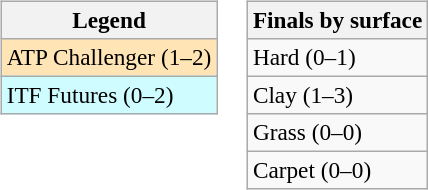<table>
<tr valign=top>
<td><br><table class=wikitable style=font-size:97%>
<tr>
<th>Legend</th>
</tr>
<tr bgcolor=moccasin>
<td>ATP Challenger (1–2)</td>
</tr>
<tr bgcolor=cffcff>
<td>ITF Futures (0–2)</td>
</tr>
</table>
</td>
<td><br><table class=wikitable style=font-size:97%>
<tr>
<th>Finals by surface</th>
</tr>
<tr>
<td>Hard (0–1)</td>
</tr>
<tr>
<td>Clay (1–3)</td>
</tr>
<tr>
<td>Grass (0–0)</td>
</tr>
<tr>
<td>Carpet (0–0)</td>
</tr>
</table>
</td>
</tr>
</table>
